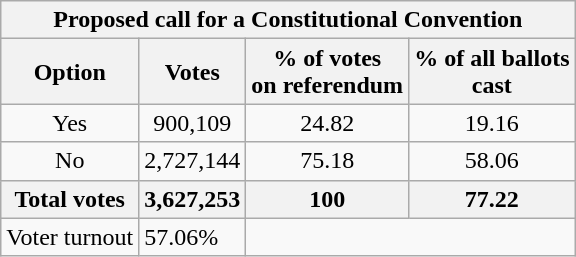<table class="wikitable">
<tr>
<th colspan=4 text align=center>Proposed call for a Constitutional Convention</th>
</tr>
<tr>
<th>Option</th>
<th>Votes</th>
<th>% of votes<br>on referendum</th>
<th>% of all ballots<br>cast</th>
</tr>
<tr>
<td text align=center>Yes</td>
<td text align=center>900,109</td>
<td text align=center>24.82</td>
<td text align=center>19.16</td>
</tr>
<tr>
<td text align=center>No</td>
<td text align=center>2,727,144</td>
<td text align=center>75.18</td>
<td text align=center>58.06</td>
</tr>
<tr>
<th text align=center>Total votes</th>
<th text align=center><strong>3,627,253</strong></th>
<th text align=center><strong>100</strong></th>
<th text align=center><strong>77.22</strong></th>
</tr>
<tr>
<td>Voter turnout</td>
<td>57.06%</td>
</tr>
</table>
